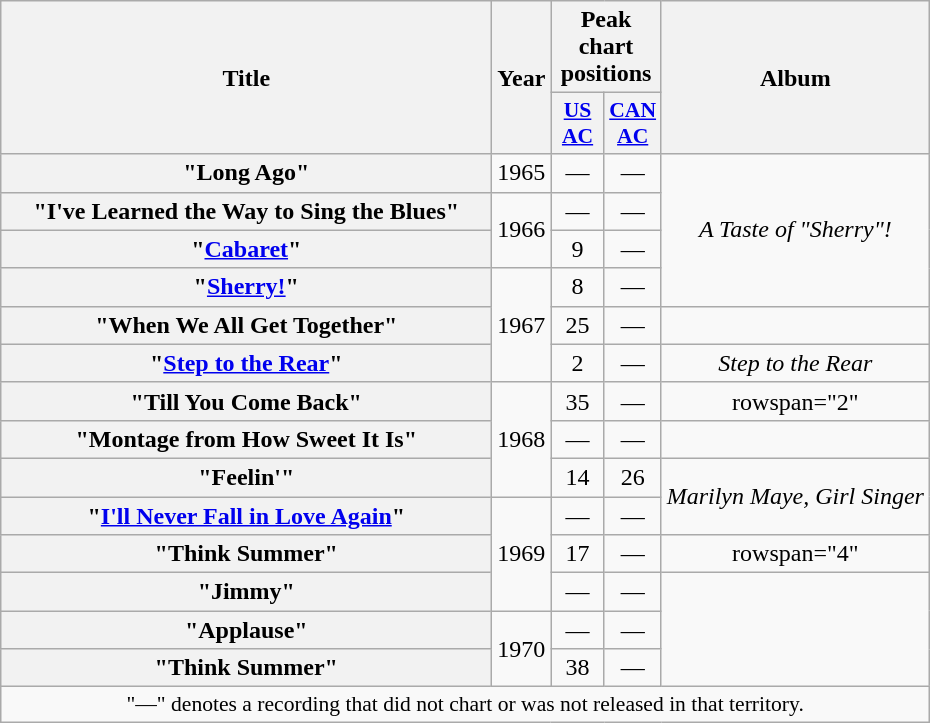<table class="wikitable plainrowheaders" style="text-align:center;" border="1">
<tr>
<th scope="col" rowspan="2" style="width:20em;">Title</th>
<th scope="col" rowspan="2">Year</th>
<th scope="col" colspan="2">Peak chart<br>positions</th>
<th scope="col" rowspan="2">Album</th>
</tr>
<tr>
<th scope="col" style="width:2em;font-size:90%;"><a href='#'>US<br>AC</a><br></th>
<th scope="col" style="width:2em;font-size:90%;"><a href='#'>CAN<br>AC</a><br></th>
</tr>
<tr>
<th scope="row">"Long Ago"</th>
<td>1965</td>
<td>—</td>
<td>—</td>
<td rowspan="4"><em>A Taste of "Sherry"!</em></td>
</tr>
<tr>
<th scope="row">"I've Learned the Way to Sing the Blues"</th>
<td rowspan="2">1966</td>
<td>—</td>
<td>—</td>
</tr>
<tr>
<th scope="row">"<a href='#'>Cabaret</a>"</th>
<td>9</td>
<td>—</td>
</tr>
<tr>
<th scope="row">"<a href='#'>Sherry!</a>"</th>
<td rowspan="3">1967</td>
<td>8</td>
<td>—</td>
</tr>
<tr>
<th scope="row">"When We All Get Together"</th>
<td>25</td>
<td>—</td>
<td></td>
</tr>
<tr>
<th scope="row">"<a href='#'>Step to the Rear</a>"</th>
<td>2</td>
<td>—</td>
<td><em>Step to the Rear</em></td>
</tr>
<tr>
<th scope="row">"Till You Come Back"</th>
<td rowspan="3">1968</td>
<td>35</td>
<td>—</td>
<td>rowspan="2" </td>
</tr>
<tr>
<th scope="row">"Montage from How Sweet It Is"</th>
<td>—</td>
<td>—</td>
</tr>
<tr>
<th scope="row">"Feelin'"</th>
<td>14</td>
<td>26</td>
<td rowspan="2"><em>Marilyn Maye, Girl Singer</em></td>
</tr>
<tr>
<th scope="row">"<a href='#'>I'll Never Fall in Love Again</a>"</th>
<td rowspan="3">1969</td>
<td>—</td>
<td>—</td>
</tr>
<tr>
<th scope="row">"Think Summer" </th>
<td>17</td>
<td>—</td>
<td>rowspan="4" </td>
</tr>
<tr>
<th scope="row">"Jimmy"</th>
<td>—</td>
<td>—</td>
</tr>
<tr>
<th scope="row">"Applause"</th>
<td rowspan="2">1970</td>
<td>—</td>
<td>—</td>
</tr>
<tr>
<th scope="row">"Think Summer" </th>
<td>38</td>
<td>—</td>
</tr>
<tr>
<td colspan="5" style="font-size:90%">"—" denotes a recording that did not chart or was not released in that territory.</td>
</tr>
</table>
